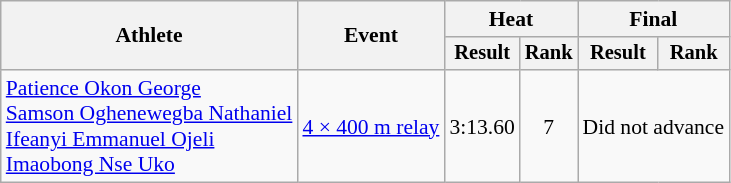<table class="wikitable" style="font-size:90%">
<tr>
<th rowspan="2">Athlete</th>
<th rowspan="2">Event</th>
<th colspan="2">Heat</th>
<th colspan="2">Final</th>
</tr>
<tr style="font-size:95%">
<th>Result</th>
<th>Rank</th>
<th>Result</th>
<th>Rank</th>
</tr>
<tr align=center>
<td align=left><a href='#'>Patience Okon George</a><br><a href='#'>Samson Oghenewegba Nathaniel</a><br><a href='#'>Ifeanyi Emmanuel Ojeli</a><br><a href='#'>Imaobong Nse Uko</a></td>
<td align=left><a href='#'>4 × 400 m relay</a></td>
<td>3:13.60 <strong></strong></td>
<td>7</td>
<td colspan=2>Did not advance</td>
</tr>
</table>
